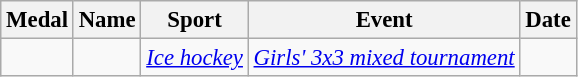<table class="wikitable sortable" style="font-size:95%;">
<tr>
<th>Medal</th>
<th>Name</th>
<th>Sport</th>
<th>Event</th>
<th>Date</th>
</tr>
<tr>
<td><em></em></td>
<td><em></em></td>
<td><em><a href='#'>Ice hockey</a></em></td>
<td><em><a href='#'>Girls' 3x3 mixed tournament</a></em></td>
<td><em></em></td>
</tr>
</table>
